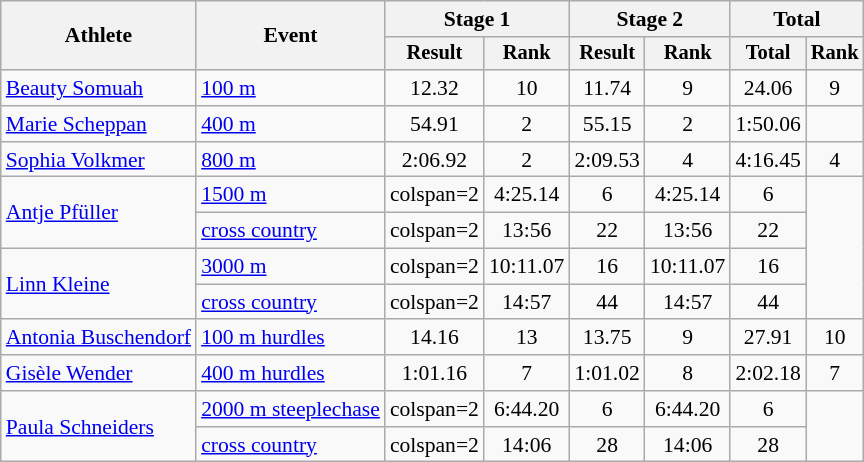<table class="wikitable" style="font-size:90%">
<tr>
<th rowspan=2>Athlete</th>
<th rowspan=2>Event</th>
<th colspan=2>Stage 1</th>
<th colspan=2>Stage 2</th>
<th colspan=2>Total</th>
</tr>
<tr style="font-size:95%">
<th>Result</th>
<th>Rank</th>
<th>Result</th>
<th>Rank</th>
<th>Total</th>
<th>Rank</th>
</tr>
<tr align=center>
<td align=left><a href='#'>Beauty Somuah</a></td>
<td align=left><a href='#'>100 m</a></td>
<td>12.32</td>
<td>10</td>
<td>11.74</td>
<td>9</td>
<td>24.06</td>
<td>9</td>
</tr>
<tr align=center>
<td align=left><a href='#'>Marie Scheppan</a></td>
<td align=left><a href='#'>400 m</a></td>
<td>54.91</td>
<td>2</td>
<td>55.15</td>
<td>2</td>
<td>1:50.06</td>
<td></td>
</tr>
<tr align=center>
<td align=left><a href='#'>Sophia Volkmer</a></td>
<td align=left><a href='#'>800 m</a></td>
<td>2:06.92 </td>
<td>2</td>
<td>2:09.53</td>
<td>4</td>
<td>4:16.45</td>
<td>4</td>
</tr>
<tr align=center>
<td align=left rowspan=2><a href='#'>Antje Pfüller</a></td>
<td align=left><a href='#'>1500 m</a></td>
<td>colspan=2</td>
<td>4:25.14</td>
<td>6</td>
<td>4:25.14</td>
<td>6</td>
</tr>
<tr align=center>
<td align=left><a href='#'>cross country</a></td>
<td>colspan=2</td>
<td>13:56</td>
<td>22</td>
<td>13:56</td>
<td>22</td>
</tr>
<tr align=center>
<td align=left rowspan=2><a href='#'>Linn Kleine</a></td>
<td align=left><a href='#'>3000 m</a></td>
<td>colspan=2</td>
<td>10:11.07</td>
<td>16</td>
<td>10:11.07</td>
<td>16</td>
</tr>
<tr align=center>
<td align=left><a href='#'>cross country</a></td>
<td>colspan=2</td>
<td>14:57</td>
<td>44</td>
<td>14:57</td>
<td>44</td>
</tr>
<tr align=center>
<td align=left><a href='#'>Antonia Buschendorf</a></td>
<td align=left><a href='#'>100 m hurdles</a></td>
<td>14.16</td>
<td>13</td>
<td>13.75</td>
<td>9</td>
<td>27.91</td>
<td>10</td>
</tr>
<tr align=center>
<td align=left><a href='#'>Gisèle Wender</a></td>
<td align=left><a href='#'>400 m hurdles</a></td>
<td>1:01.16</td>
<td>7</td>
<td>1:01.02</td>
<td>8</td>
<td>2:02.18</td>
<td>7</td>
</tr>
<tr align=center>
<td align=left rowspan=2><a href='#'>Paula Schneiders</a></td>
<td align=left><a href='#'>2000 m steeplechase</a></td>
<td>colspan=2</td>
<td>6:44.20</td>
<td>6</td>
<td>6:44.20</td>
<td>6</td>
</tr>
<tr align=center>
<td align=left><a href='#'>cross country</a></td>
<td>colspan=2</td>
<td>14:06</td>
<td>28</td>
<td>14:06</td>
<td>28</td>
</tr>
</table>
